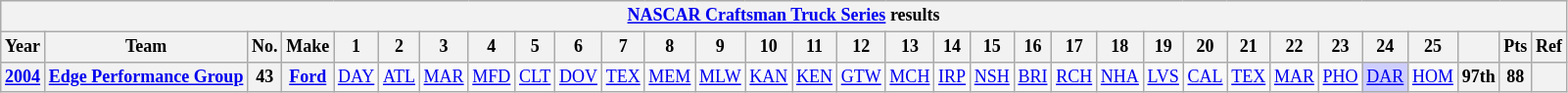<table class="wikitable" style="text-align:center; font-size:75%">
<tr>
<th colspan=32><a href='#'>NASCAR Craftsman Truck Series</a> results</th>
</tr>
<tr>
<th>Year</th>
<th>Team</th>
<th>No.</th>
<th>Make</th>
<th>1</th>
<th>2</th>
<th>3</th>
<th>4</th>
<th>5</th>
<th>6</th>
<th>7</th>
<th>8</th>
<th>9</th>
<th>10</th>
<th>11</th>
<th>12</th>
<th>13</th>
<th>14</th>
<th>15</th>
<th>16</th>
<th>17</th>
<th>18</th>
<th>19</th>
<th>20</th>
<th>21</th>
<th>22</th>
<th>23</th>
<th>24</th>
<th>25</th>
<th></th>
<th>Pts</th>
<th>Ref</th>
</tr>
<tr>
<th><a href='#'>2004</a></th>
<th><a href='#'>Edge Performance Group</a></th>
<th>43</th>
<th><a href='#'>Ford</a></th>
<td><a href='#'>DAY</a></td>
<td><a href='#'>ATL</a></td>
<td><a href='#'>MAR</a></td>
<td><a href='#'>MFD</a></td>
<td><a href='#'>CLT</a></td>
<td><a href='#'>DOV</a></td>
<td><a href='#'>TEX</a></td>
<td><a href='#'>MEM</a></td>
<td><a href='#'>MLW</a></td>
<td><a href='#'>KAN</a></td>
<td><a href='#'>KEN</a></td>
<td><a href='#'>GTW</a></td>
<td><a href='#'>MCH</a></td>
<td><a href='#'>IRP</a></td>
<td><a href='#'>NSH</a></td>
<td><a href='#'>BRI</a></td>
<td><a href='#'>RCH</a></td>
<td><a href='#'>NHA</a></td>
<td><a href='#'>LVS</a></td>
<td><a href='#'>CAL</a></td>
<td><a href='#'>TEX</a></td>
<td><a href='#'>MAR</a></td>
<td><a href='#'>PHO</a></td>
<td style="background:#CFCFFF;"><a href='#'>DAR</a><br></td>
<td><a href='#'>HOM</a></td>
<th>97th</th>
<th>88</th>
<th></th>
</tr>
</table>
